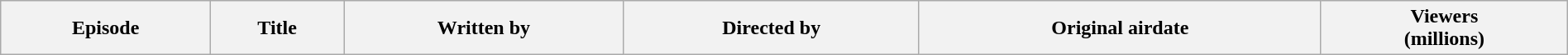<table class="wikitable plainrowheaders" style="width:100%;">
<tr>
<th>Episode</th>
<th>Title</th>
<th>Written by</th>
<th>Directed by</th>
<th>Original airdate</th>
<th>Viewers<br>(millions)<br>


</th>
</tr>
</table>
